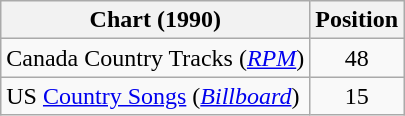<table class="wikitable sortable">
<tr>
<th scope="col">Chart (1990)</th>
<th scope="col">Position</th>
</tr>
<tr>
<td>Canada Country Tracks (<em><a href='#'>RPM</a></em>)</td>
<td align="center">48</td>
</tr>
<tr>
<td>US <a href='#'>Country Songs</a> (<em><a href='#'>Billboard</a></em>)</td>
<td align="center">15</td>
</tr>
</table>
